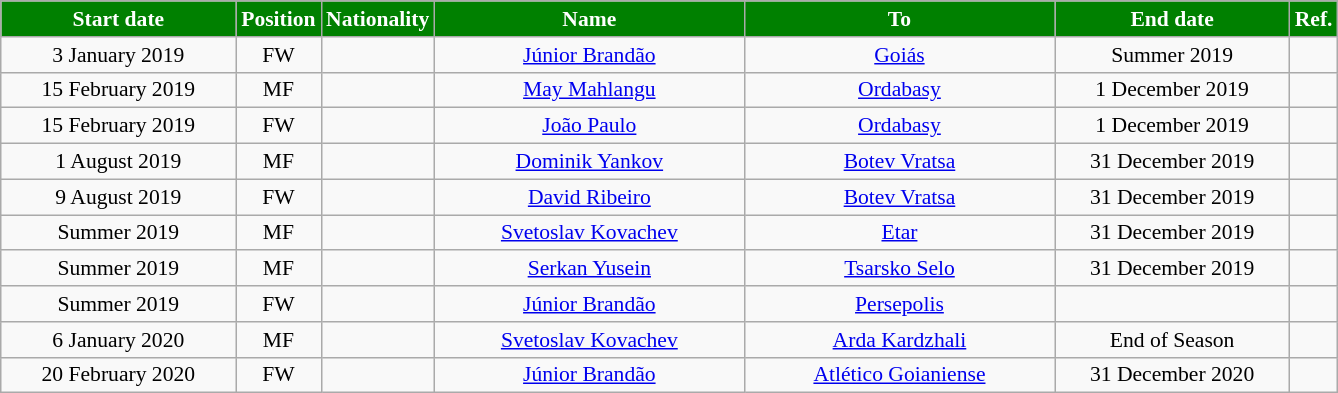<table class="wikitable"  style="text-align:center; font-size:90%; ">
<tr>
<th style="background:green; color:white; width:150px;">Start date</th>
<th style="background:green; color:white; width:50px;">Position</th>
<th style="background:green; color:white; width:50px;">Nationality</th>
<th style="background:green; color:white; width:200px;">Name</th>
<th style="background:green; color:white; width:200px;">To</th>
<th style="background:green; color:white; width:150px;">End date</th>
<th style="background:green; color:white; width:25px;">Ref.</th>
</tr>
<tr>
<td>3 January 2019</td>
<td>FW</td>
<td></td>
<td><a href='#'>Júnior Brandão</a></td>
<td><a href='#'>Goiás</a></td>
<td>Summer 2019</td>
<td></td>
</tr>
<tr>
<td>15 February 2019</td>
<td>MF</td>
<td></td>
<td><a href='#'>May Mahlangu</a></td>
<td><a href='#'>Ordabasy</a></td>
<td>1 December 2019</td>
<td></td>
</tr>
<tr>
<td>15 February 2019</td>
<td>FW</td>
<td></td>
<td><a href='#'>João Paulo</a></td>
<td><a href='#'>Ordabasy</a></td>
<td>1 December 2019</td>
<td></td>
</tr>
<tr>
<td>1 August 2019</td>
<td>MF</td>
<td></td>
<td><a href='#'>Dominik Yankov</a></td>
<td><a href='#'>Botev Vratsa</a></td>
<td>31 December 2019</td>
<td></td>
</tr>
<tr>
<td>9 August 2019</td>
<td>FW</td>
<td></td>
<td><a href='#'>David Ribeiro</a></td>
<td><a href='#'>Botev Vratsa</a></td>
<td>31 December 2019</td>
<td></td>
</tr>
<tr>
<td>Summer 2019</td>
<td>MF</td>
<td></td>
<td><a href='#'>Svetoslav Kovachev</a></td>
<td><a href='#'>Etar</a></td>
<td>31 December 2019</td>
<td></td>
</tr>
<tr>
<td>Summer 2019</td>
<td>MF</td>
<td></td>
<td><a href='#'>Serkan Yusein</a></td>
<td><a href='#'>Tsarsko Selo</a></td>
<td>31 December 2019</td>
<td></td>
</tr>
<tr>
<td>Summer 2019</td>
<td>FW</td>
<td></td>
<td><a href='#'>Júnior Brandão</a></td>
<td><a href='#'>Persepolis</a></td>
<td></td>
<td></td>
</tr>
<tr>
<td>6 January 2020</td>
<td>MF</td>
<td></td>
<td><a href='#'>Svetoslav Kovachev</a></td>
<td><a href='#'>Arda Kardzhali</a></td>
<td>End of Season</td>
<td></td>
</tr>
<tr>
<td>20 February 2020</td>
<td>FW</td>
<td></td>
<td><a href='#'>Júnior Brandão</a></td>
<td><a href='#'>Atlético Goianiense</a></td>
<td>31 December 2020</td>
<td></td>
</tr>
</table>
